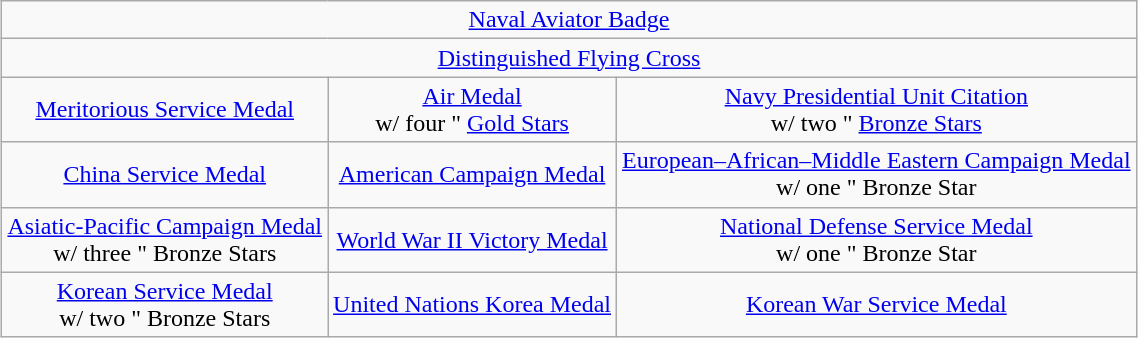<table class="wikitable" style="margin:1em auto; text-align:center;">
<tr>
<td colspan="3"><a href='#'>Naval Aviator Badge</a></td>
</tr>
<tr>
<td colspan="3"><a href='#'>Distinguished Flying Cross</a></td>
</tr>
<tr>
<td><a href='#'>Meritorious Service Medal</a></td>
<td><a href='#'>Air Medal</a><br>w/ four " <a href='#'>Gold Stars</a></td>
<td><a href='#'>Navy Presidential Unit Citation</a><br>w/ two " <a href='#'>Bronze Stars</a></td>
</tr>
<tr>
<td><a href='#'>China Service Medal</a></td>
<td><a href='#'>American Campaign Medal</a></td>
<td><a href='#'>European–African–Middle Eastern Campaign Medal</a><br>w/ one " Bronze Star</td>
</tr>
<tr>
<td><a href='#'>Asiatic-Pacific Campaign Medal</a><br>w/ three " Bronze Stars</td>
<td><a href='#'>World War II Victory Medal</a></td>
<td><a href='#'>National Defense Service Medal</a><br>w/ one " Bronze Star</td>
</tr>
<tr>
<td><a href='#'>Korean Service Medal</a><br>w/ two " Bronze Stars</td>
<td><a href='#'>United Nations Korea Medal</a></td>
<td><a href='#'>Korean War Service Medal</a></td>
</tr>
</table>
